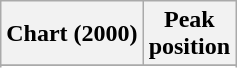<table class="wikitable sortable plainrowheaders" style="text-align:center">
<tr>
<th scope="col">Chart (2000)</th>
<th scope="col">Peak<br>position</th>
</tr>
<tr>
</tr>
<tr>
</tr>
</table>
